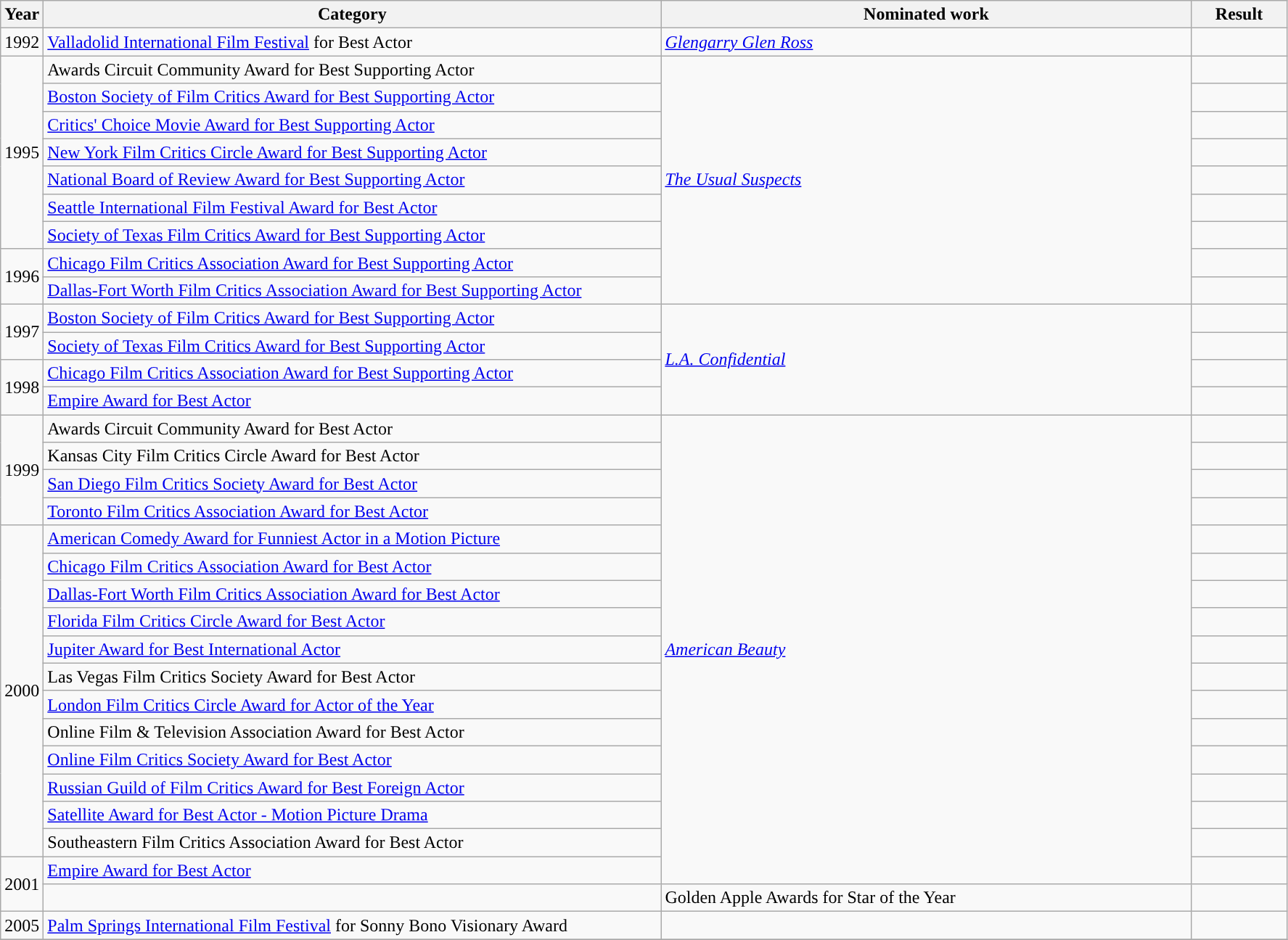<table class="wikitable">
<tr>
<th scope="col" style="width:1em;">Year</th>
<th scope="col" style="width:35em;">Category</th>
<th scope="col" style="width:30em;">Nominated work</th>
<th scope="col" style="width:5em;">Result</th>
</tr>
<tr>
<td>1992</td>
<td><a href='#'>Valladolid International Film Festival</a> for Best Actor</td>
<td><em><a href='#'>Glengarry Glen Ross</a></em></td>
<td></td>
</tr>
<tr>
<td rowspan="7">1995</td>
<td>Awards Circuit Community Award for Best Supporting Actor</td>
<td rowspan="9"><em><a href='#'>The Usual Suspects</a></em></td>
<td></td>
</tr>
<tr>
<td><a href='#'>Boston Society of Film Critics Award for Best Supporting Actor</a></td>
<td></td>
</tr>
<tr>
<td><a href='#'>Critics' Choice Movie Award for Best Supporting Actor</a></td>
<td></td>
</tr>
<tr>
<td><a href='#'>New York Film Critics Circle Award for Best Supporting Actor</a></td>
<td></td>
</tr>
<tr>
<td><a href='#'>National Board of Review Award for Best Supporting Actor</a></td>
<td></td>
</tr>
<tr>
<td><a href='#'>Seattle International Film Festival Award for Best Actor</a></td>
<td></td>
</tr>
<tr>
<td><a href='#'>Society of Texas Film Critics Award for Best Supporting Actor</a></td>
<td></td>
</tr>
<tr>
<td rowspan="2">1996</td>
<td><a href='#'>Chicago Film Critics Association Award for Best Supporting Actor</a></td>
<td></td>
</tr>
<tr>
<td><a href='#'>Dallas-Fort Worth Film Critics Association Award for Best Supporting Actor</a></td>
<td></td>
</tr>
<tr>
<td rowspan="2">1997</td>
<td><a href='#'>Boston Society of Film Critics Award for Best Supporting Actor</a></td>
<td rowspan="4"><em><a href='#'>L.A. Confidential</a></em></td>
<td></td>
</tr>
<tr>
<td><a href='#'>Society of Texas Film Critics Award for Best Supporting Actor</a></td>
<td></td>
</tr>
<tr>
<td rowspan="2">1998</td>
<td><a href='#'>Chicago Film Critics Association Award for Best Supporting Actor</a></td>
<td></td>
</tr>
<tr>
<td><a href='#'>Empire Award for Best Actor</a></td>
<td></td>
</tr>
<tr>
<td rowspan="4">1999</td>
<td>Awards Circuit Community Award for Best Actor</td>
<td rowspan="17"><em><a href='#'>American Beauty</a></em></td>
<td></td>
</tr>
<tr>
<td>Kansas City Film Critics Circle Award for Best Actor</td>
<td></td>
</tr>
<tr>
<td><a href='#'>San Diego Film Critics Society Award for Best Actor</a></td>
<td></td>
</tr>
<tr>
<td><a href='#'>Toronto Film Critics Association Award for Best Actor</a></td>
<td></td>
</tr>
<tr>
<td rowspan="12">2000</td>
<td><a href='#'>American Comedy Award for Funniest Actor in a Motion Picture</a></td>
<td></td>
</tr>
<tr>
<td><a href='#'>Chicago Film Critics Association Award for Best Actor</a></td>
<td></td>
</tr>
<tr>
<td><a href='#'>Dallas-Fort Worth Film Critics Association Award for Best Actor</a></td>
<td></td>
</tr>
<tr>
<td><a href='#'>Florida Film Critics Circle Award for Best Actor</a></td>
<td></td>
</tr>
<tr>
<td><a href='#'>Jupiter Award for Best International Actor</a></td>
<td></td>
</tr>
<tr>
<td>Las Vegas Film Critics Society Award for Best Actor</td>
<td></td>
</tr>
<tr>
<td><a href='#'>London Film Critics Circle Award for Actor of the Year</a></td>
<td></td>
</tr>
<tr>
<td>Online Film & Television Association Award for Best Actor</td>
<td></td>
</tr>
<tr>
<td><a href='#'>Online Film Critics Society Award for Best Actor</a></td>
<td></td>
</tr>
<tr>
<td><a href='#'>Russian Guild of Film Critics Award for Best Foreign Actor</a></td>
<td></td>
</tr>
<tr>
<td><a href='#'>Satellite Award for Best Actor - Motion Picture Drama</a></td>
<td></td>
</tr>
<tr>
<td>Southeastern Film Critics Association Award for Best Actor</td>
<td></td>
</tr>
<tr>
<td rowspan="2">2001</td>
<td><a href='#'>Empire Award for Best Actor</a></td>
<td></td>
</tr>
<tr>
<td></td>
<td>Golden Apple Awards for Star of the Year</td>
<td></td>
</tr>
<tr>
<td>2005</td>
<td><a href='#'>Palm Springs International Film Festival</a> for Sonny Bono Visionary Award</td>
<td></td>
<td></td>
</tr>
<tr>
</tr>
</table>
